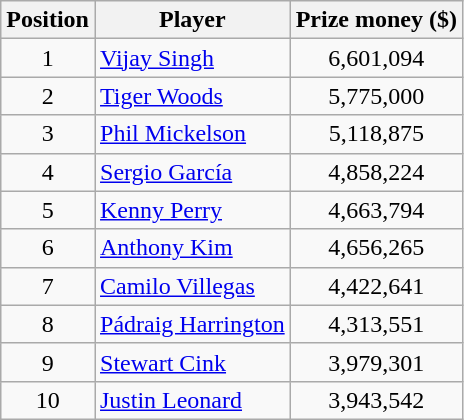<table class="wikitable">
<tr>
<th>Position</th>
<th>Player</th>
<th>Prize money ($)</th>
</tr>
<tr>
<td align=center>1</td>
<td> <a href='#'>Vijay Singh</a></td>
<td align=center>6,601,094</td>
</tr>
<tr>
<td align=center>2</td>
<td> <a href='#'>Tiger Woods</a></td>
<td align=center>5,775,000</td>
</tr>
<tr>
<td align=center>3</td>
<td> <a href='#'>Phil Mickelson</a></td>
<td align=center>5,118,875</td>
</tr>
<tr>
<td align=center>4</td>
<td> <a href='#'>Sergio García</a></td>
<td align=center>4,858,224</td>
</tr>
<tr>
<td align=center>5</td>
<td> <a href='#'>Kenny Perry</a></td>
<td align=center>4,663,794</td>
</tr>
<tr>
<td align=center>6</td>
<td> <a href='#'>Anthony Kim</a></td>
<td align=center>4,656,265</td>
</tr>
<tr>
<td align=center>7</td>
<td> <a href='#'>Camilo Villegas</a></td>
<td align=center>4,422,641</td>
</tr>
<tr>
<td align=center>8</td>
<td> <a href='#'>Pádraig Harrington</a></td>
<td align=center>4,313,551</td>
</tr>
<tr>
<td align=center>9</td>
<td> <a href='#'>Stewart Cink</a></td>
<td align=center>3,979,301</td>
</tr>
<tr>
<td align=center>10</td>
<td> <a href='#'>Justin Leonard</a></td>
<td align=center>3,943,542</td>
</tr>
</table>
